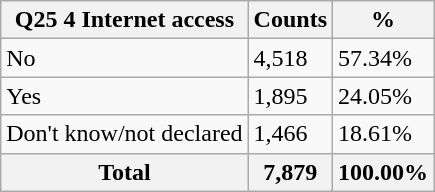<table class="wikitable sortable">
<tr>
<th>Q25 4 Internet access</th>
<th>Counts</th>
<th>%</th>
</tr>
<tr>
<td>No</td>
<td>4,518</td>
<td>57.34%</td>
</tr>
<tr>
<td>Yes</td>
<td>1,895</td>
<td>24.05%</td>
</tr>
<tr>
<td>Don't know/not declared</td>
<td>1,466</td>
<td>18.61%</td>
</tr>
<tr>
<th>Total</th>
<th>7,879</th>
<th>100.00%</th>
</tr>
</table>
